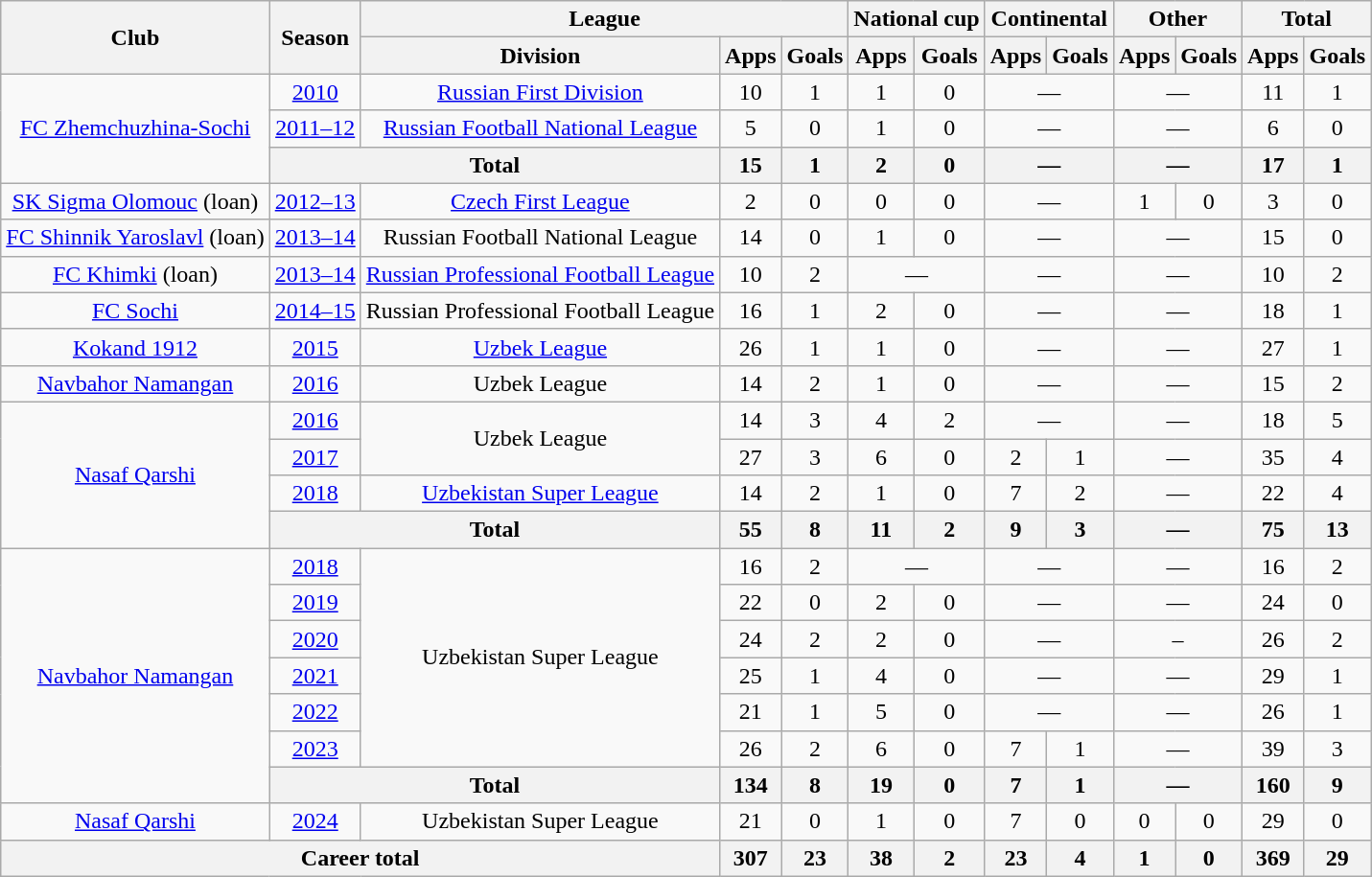<table class="wikitable" style="text-align:center">
<tr>
<th rowspan="2">Club</th>
<th rowspan="2">Season</th>
<th colspan="3">League</th>
<th colspan="2">National cup</th>
<th colspan="2">Continental</th>
<th colspan="2">Other</th>
<th colspan="2">Total</th>
</tr>
<tr>
<th>Division</th>
<th>Apps</th>
<th>Goals</th>
<th>Apps</th>
<th>Goals</th>
<th>Apps</th>
<th>Goals</th>
<th>Apps</th>
<th>Goals</th>
<th>Apps</th>
<th>Goals</th>
</tr>
<tr>
<td rowspan="3"><a href='#'>FC Zhemchuzhina-Sochi</a></td>
<td><a href='#'>2010</a></td>
<td><a href='#'>Russian First Division</a></td>
<td>10</td>
<td>1</td>
<td>1</td>
<td>0</td>
<td colspan="2">—</td>
<td colspan="2">—</td>
<td>11</td>
<td>1</td>
</tr>
<tr>
<td><a href='#'>2011–12</a></td>
<td><a href='#'>Russian Football National League</a></td>
<td>5</td>
<td>0</td>
<td>1</td>
<td>0</td>
<td colspan="2">—</td>
<td colspan="2">—</td>
<td>6</td>
<td>0</td>
</tr>
<tr>
<th colspan="2">Total</th>
<th>15</th>
<th>1</th>
<th>2</th>
<th>0</th>
<th colspan="2">—</th>
<th colspan="2">—</th>
<th>17</th>
<th>1</th>
</tr>
<tr>
<td><a href='#'>SK Sigma Olomouc</a> (loan)</td>
<td><a href='#'>2012–13</a></td>
<td><a href='#'>Czech First League</a></td>
<td>2</td>
<td>0</td>
<td>0</td>
<td>0</td>
<td colspan="2">—</td>
<td>1</td>
<td>0</td>
<td>3</td>
<td>0</td>
</tr>
<tr>
<td><a href='#'>FC Shinnik Yaroslavl</a> (loan)</td>
<td><a href='#'>2013–14</a></td>
<td>Russian Football National League</td>
<td>14</td>
<td>0</td>
<td>1</td>
<td>0</td>
<td colspan="2">—</td>
<td colspan="2">—</td>
<td>15</td>
<td>0</td>
</tr>
<tr>
<td><a href='#'>FC Khimki</a> (loan)</td>
<td><a href='#'>2013–14</a></td>
<td><a href='#'>Russian Professional Football League</a></td>
<td>10</td>
<td>2</td>
<td colspan="2">—</td>
<td colspan="2">—</td>
<td colspan="2">—</td>
<td>10</td>
<td>2</td>
</tr>
<tr>
<td><a href='#'>FC Sochi</a></td>
<td><a href='#'>2014–15</a></td>
<td>Russian Professional Football League</td>
<td>16</td>
<td>1</td>
<td>2</td>
<td>0</td>
<td colspan="2">—</td>
<td colspan="2">—</td>
<td>18</td>
<td>1</td>
</tr>
<tr>
<td><a href='#'>Kokand 1912</a></td>
<td><a href='#'>2015</a></td>
<td><a href='#'>Uzbek League</a></td>
<td>26</td>
<td>1</td>
<td>1</td>
<td>0</td>
<td colspan="2">—</td>
<td colspan="2">—</td>
<td>27</td>
<td>1</td>
</tr>
<tr>
<td><a href='#'>Navbahor Namangan</a></td>
<td><a href='#'>2016</a></td>
<td>Uzbek League</td>
<td>14</td>
<td>2</td>
<td>1</td>
<td>0</td>
<td colspan="2">—</td>
<td colspan="2">—</td>
<td>15</td>
<td>2</td>
</tr>
<tr>
<td rowspan="4"><a href='#'>Nasaf Qarshi</a></td>
<td><a href='#'>2016</a></td>
<td rowspan="2">Uzbek League</td>
<td>14</td>
<td>3</td>
<td>4</td>
<td>2</td>
<td colspan="2">—</td>
<td colspan="2">—</td>
<td>18</td>
<td>5</td>
</tr>
<tr>
<td><a href='#'>2017</a></td>
<td>27</td>
<td>3</td>
<td>6</td>
<td>0</td>
<td>2</td>
<td>1</td>
<td colspan="2">—</td>
<td>35</td>
<td>4</td>
</tr>
<tr>
<td><a href='#'>2018</a></td>
<td><a href='#'>Uzbekistan Super League</a></td>
<td>14</td>
<td>2</td>
<td>1</td>
<td>0</td>
<td>7</td>
<td>2</td>
<td colspan="2">—</td>
<td>22</td>
<td>4</td>
</tr>
<tr>
<th colspan="2">Total</th>
<th>55</th>
<th>8</th>
<th>11</th>
<th>2</th>
<th>9</th>
<th>3</th>
<th colspan="2">—</th>
<th>75</th>
<th>13</th>
</tr>
<tr>
<td rowspan="7"><a href='#'>Navbahor Namangan</a></td>
<td><a href='#'>2018</a></td>
<td rowspan="6">Uzbekistan Super League</td>
<td>16</td>
<td>2</td>
<td colspan="2">—</td>
<td colspan="2">—</td>
<td colspan="2">—</td>
<td>16</td>
<td>2</td>
</tr>
<tr>
<td><a href='#'>2019</a></td>
<td>22</td>
<td>0</td>
<td>2</td>
<td>0</td>
<td colspan="2">—</td>
<td colspan="2">—</td>
<td>24</td>
<td>0</td>
</tr>
<tr>
<td><a href='#'>2020</a></td>
<td>24</td>
<td>2</td>
<td>2</td>
<td>0</td>
<td colspan="2">—</td>
<td colspan="2">–</td>
<td>26</td>
<td>2</td>
</tr>
<tr>
<td><a href='#'>2021</a></td>
<td>25</td>
<td>1</td>
<td>4</td>
<td>0</td>
<td colspan="2">—</td>
<td colspan="2">—</td>
<td>29</td>
<td>1</td>
</tr>
<tr>
<td><a href='#'>2022</a></td>
<td>21</td>
<td>1</td>
<td>5</td>
<td>0</td>
<td colspan="2">—</td>
<td colspan="2">—</td>
<td>26</td>
<td>1</td>
</tr>
<tr>
<td><a href='#'>2023</a></td>
<td>26</td>
<td>2</td>
<td>6</td>
<td>0</td>
<td>7</td>
<td>1</td>
<td colspan="2">—</td>
<td>39</td>
<td>3</td>
</tr>
<tr>
<th colspan="2">Total</th>
<th>134</th>
<th>8</th>
<th>19</th>
<th>0</th>
<th>7</th>
<th>1</th>
<th colspan="2">—</th>
<th>160</th>
<th>9</th>
</tr>
<tr>
<td><a href='#'>Nasaf Qarshi</a></td>
<td><a href='#'>2024</a></td>
<td>Uzbekistan Super League</td>
<td>21</td>
<td>0</td>
<td>1</td>
<td>0</td>
<td>7</td>
<td>0</td>
<td>0</td>
<td>0</td>
<td>29</td>
<td>0</td>
</tr>
<tr>
<th colspan="3">Career total</th>
<th>307</th>
<th>23</th>
<th>38</th>
<th>2</th>
<th>23</th>
<th>4</th>
<th>1</th>
<th>0</th>
<th>369</th>
<th>29</th>
</tr>
</table>
